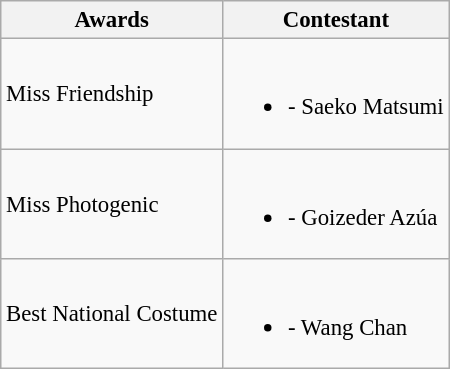<table class="wikitable sortable" style="font-size:95%;">
<tr>
<th>Awards</th>
<th>Contestant</th>
</tr>
<tr>
<td>Miss Friendship</td>
<td><br><ul><li> - Saeko Matsumi</li></ul></td>
</tr>
<tr>
<td>Miss Photogenic</td>
<td><br><ul><li> - Goizeder Azúa</li></ul></td>
</tr>
<tr>
<td>Best National Costume</td>
<td><br><ul><li> - Wang Chan</li></ul></td>
</tr>
</table>
